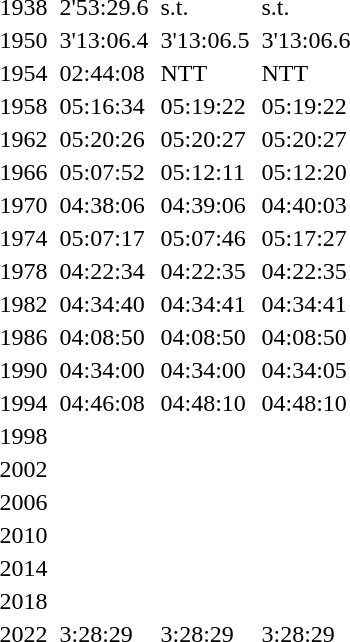<table>
<tr>
<td>1938</td>
<td></td>
<td>2'53:29.6</td>
<td></td>
<td>s.t.</td>
<td></td>
<td>s.t.</td>
</tr>
<tr>
<td>1950</td>
<td></td>
<td>3'13:06.4</td>
<td></td>
<td>3'13:06.5</td>
<td></td>
<td>3'13:06.6</td>
</tr>
<tr>
<td>1954</td>
<td></td>
<td>02:44:08</td>
<td></td>
<td>NTT</td>
<td></td>
<td>NTT</td>
</tr>
<tr>
<td>1958</td>
<td></td>
<td>05:16:34</td>
<td></td>
<td>05:19:22</td>
<td></td>
<td>05:19:22</td>
</tr>
<tr>
<td>1962</td>
<td></td>
<td>05:20:26</td>
<td></td>
<td>05:20:27</td>
<td></td>
<td>05:20:27</td>
</tr>
<tr>
<td>1966</td>
<td></td>
<td>05:07:52</td>
<td></td>
<td>05:12:11</td>
<td></td>
<td>05:12:20</td>
</tr>
<tr>
<td>1970</td>
<td></td>
<td>04:38:06</td>
<td></td>
<td>04:39:06</td>
<td></td>
<td>04:40:03</td>
</tr>
<tr>
<td>1974</td>
<td></td>
<td>05:07:17</td>
<td></td>
<td>05:07:46</td>
<td></td>
<td>05:17:27</td>
</tr>
<tr>
<td>1978</td>
<td></td>
<td>04:22:34</td>
<td></td>
<td>04:22:35</td>
<td></td>
<td>04:22:35</td>
</tr>
<tr>
<td>1982</td>
<td></td>
<td>04:34:40</td>
<td></td>
<td>04:34:41</td>
<td></td>
<td>04:34:41</td>
</tr>
<tr>
<td>1986</td>
<td></td>
<td>04:08:50</td>
<td></td>
<td>04:08:50</td>
<td></td>
<td>04:08:50</td>
</tr>
<tr>
<td>1990</td>
<td></td>
<td>04:34:00</td>
<td></td>
<td>04:34:00</td>
<td></td>
<td>04:34:05</td>
</tr>
<tr>
<td>1994</td>
<td></td>
<td>04:46:08</td>
<td></td>
<td>04:48:10</td>
<td></td>
<td>04:48:10</td>
</tr>
<tr>
<td>1998</td>
<td></td>
<td></td>
<td></td>
<td></td>
<td></td>
<td></td>
</tr>
<tr>
<td>2002</td>
<td></td>
<td></td>
<td></td>
<td></td>
<td></td>
<td></td>
</tr>
<tr>
<td>2006<br></td>
<td></td>
<td></td>
<td></td>
<td></td>
<td></td>
<td></td>
</tr>
<tr>
<td>2010<br></td>
<td></td>
<td></td>
<td></td>
<td></td>
<td></td>
<td></td>
</tr>
<tr>
<td>2014<br></td>
<td></td>
<td></td>
<td></td>
<td></td>
<td></td>
<td></td>
</tr>
<tr>
<td>2018<br></td>
<td></td>
<td></td>
<td></td>
<td></td>
<td></td>
<td></td>
</tr>
<tr>
<td>2022<br></td>
<td></td>
<td>3:28:29</td>
<td></td>
<td>3:28:29</td>
<td></td>
<td>3:28:29</td>
</tr>
</table>
